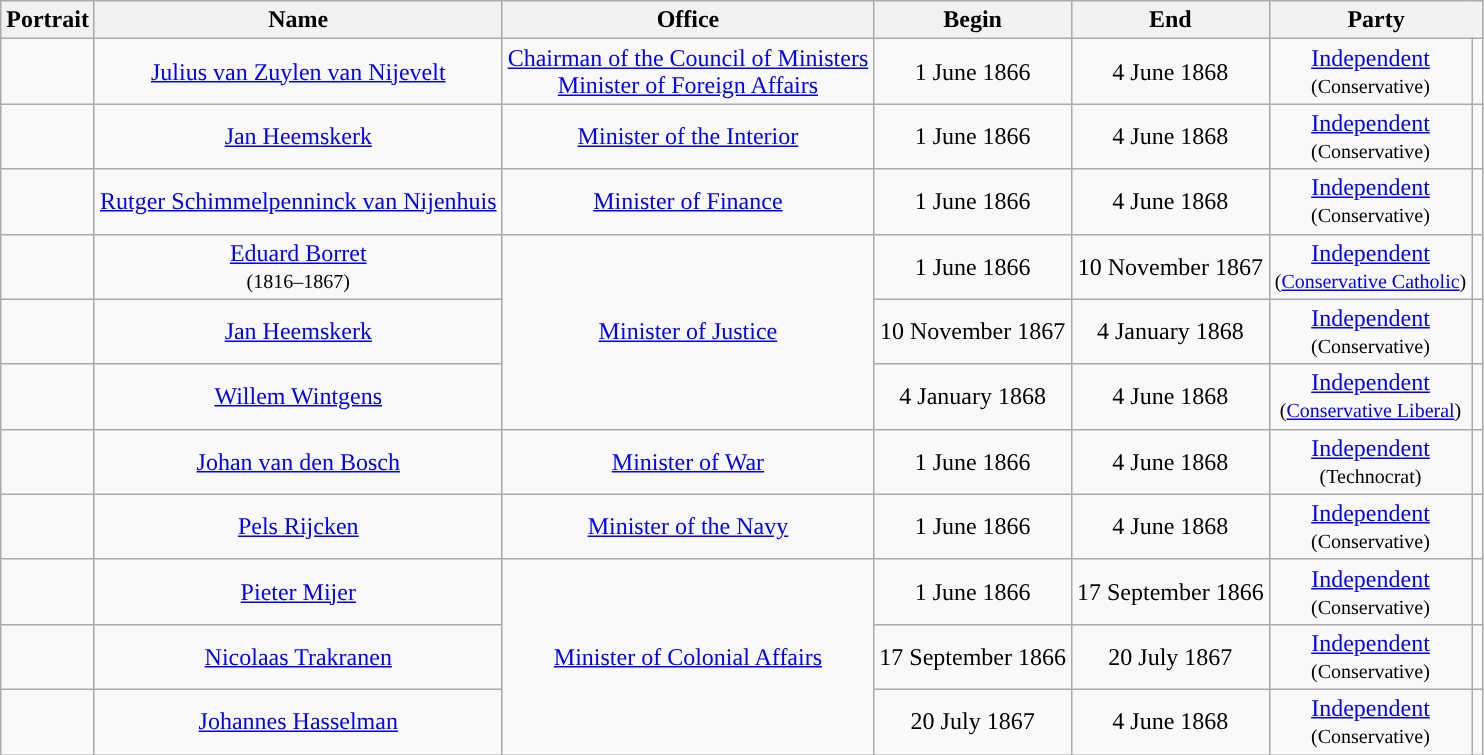<table class="wikitable sortable" style="text-align:center">
<tr>
<th class="unsortable">Portrait</th>
<th>Name</th>
<th>Office</th>
<th>Begin</th>
<th>End</th>
<th colspan=2>Party</th>
</tr>
<tr>
<td></td>
<td><a href='#'>Julius van Zuylen van Nijevelt</a></td>
<td><a href='#'>Chairman of the Council of Ministers</a><br><a href='#'>Minister of Foreign Affairs</a></td>
<td>1 June 1866</td>
<td>4 June 1868</td>
<td><a href='#'>Independent</a> <br> <small>(Conservative)</small></td>
<td style="background:"></td>
</tr>
<tr>
<td></td>
<td><a href='#'>Jan Heemskerk</a></td>
<td><a href='#'>Minister of the Interior</a></td>
<td>1 June 1866</td>
<td>4 June 1868</td>
<td><a href='#'>Independent</a> <br> <small>(Conservative)</small></td>
<td style="background:"></td>
</tr>
<tr>
<td></td>
<td><a href='#'>Rutger Schimmelpenninck van Nijenhuis</a></td>
<td><a href='#'>Minister of Finance</a></td>
<td>1 June 1866</td>
<td>4 June 1868</td>
<td><a href='#'>Independent</a> <br> <small>(Conservative)</small></td>
<td style="background:"></td>
</tr>
<tr>
<td></td>
<td><a href='#'>Eduard Borret</a> <br> <small>(1816–1867)</small></td>
<td rowspan=3><a href='#'>Minister of Justice</a></td>
<td>1 June 1866</td>
<td>10 November 1867</td>
<td><a href='#'>Independent</a> <br> <small>(<a href='#'>Conservative Catholic</a>)</small></td>
<td style="background:"></td>
</tr>
<tr>
<td></td>
<td><a href='#'>Jan Heemskerk</a></td>
<td>10 November 1867</td>
<td>4 January 1868</td>
<td><a href='#'>Independent</a> <br> <small>(Conservative)</small></td>
<td style="background:"></td>
</tr>
<tr>
<td></td>
<td><a href='#'>Willem Wintgens</a></td>
<td>4 January 1868</td>
<td>4 June 1868</td>
<td><a href='#'>Independent</a> <br> <small>(<a href='#'>Conservative Liberal</a>)</small></td>
<td style="background:"></td>
</tr>
<tr>
<td></td>
<td><a href='#'>Johan van den Bosch</a></td>
<td><a href='#'>Minister of War</a></td>
<td>1 June 1866</td>
<td>4 June 1868</td>
<td><a href='#'>Independent</a> <br> <small>(Technocrat)</small></td>
<td style="background:"></td>
</tr>
<tr>
<td></td>
<td><a href='#'>Pels Rijcken</a></td>
<td><a href='#'>Minister of the Navy</a></td>
<td>1 June 1866</td>
<td>4 June 1868</td>
<td><a href='#'>Independent</a> <br> <small>(Conservative)</small></td>
<td style="background:"></td>
</tr>
<tr>
<td></td>
<td><a href='#'>Pieter Mijer</a></td>
<td rowspan=3><a href='#'>Minister of Colonial Affairs</a></td>
<td>1 June 1866</td>
<td>17 September 1866</td>
<td><a href='#'>Independent</a> <br> <small>(Conservative)</small></td>
<td style="background:"></td>
</tr>
<tr>
<td></td>
<td><a href='#'>Nicolaas Trakranen</a></td>
<td>17 September 1866</td>
<td>20 July 1867</td>
<td><a href='#'>Independent</a> <br> <small>(Conservative)</small></td>
<td style="background:"></td>
</tr>
<tr>
<td></td>
<td><a href='#'>Johannes Hasselman</a></td>
<td>20 July 1867</td>
<td>4 June 1868</td>
<td><a href='#'>Independent</a> <br> <small>(Conservative)</small></td>
<td style="background:"></td>
</tr>
</table>
